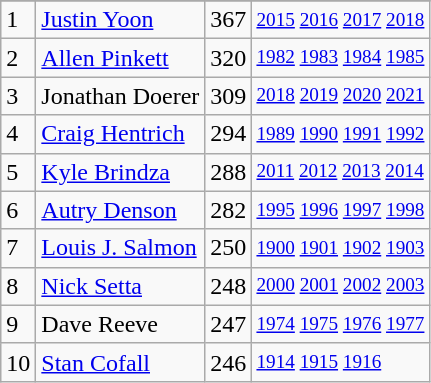<table class="wikitable">
<tr>
</tr>
<tr>
<td>1</td>
<td><a href='#'>Justin Yoon</a></td>
<td><abbr>367</abbr></td>
<td style="font-size:80%;"><a href='#'>2015</a> <a href='#'>2016</a> <a href='#'>2017</a> <a href='#'>2018</a></td>
</tr>
<tr>
<td>2</td>
<td><a href='#'>Allen Pinkett</a></td>
<td><abbr>320</abbr></td>
<td style="font-size:80%;"><a href='#'>1982</a> <a href='#'>1983</a> <a href='#'>1984</a> <a href='#'>1985</a></td>
</tr>
<tr>
<td>3</td>
<td>Jonathan Doerer</td>
<td><abbr>309</abbr></td>
<td style="font-size:80%;"><a href='#'>2018</a> <a href='#'>2019</a> <a href='#'>2020</a> <a href='#'>2021</a></td>
</tr>
<tr>
<td>4</td>
<td><a href='#'>Craig Hentrich</a></td>
<td><abbr>294</abbr></td>
<td style="font-size:80%;"><a href='#'>1989</a> <a href='#'>1990</a> <a href='#'>1991</a> <a href='#'>1992</a></td>
</tr>
<tr>
<td>5</td>
<td><a href='#'>Kyle Brindza</a></td>
<td><abbr>288</abbr></td>
<td style="font-size:80%;"><a href='#'>2011</a> <a href='#'>2012</a> <a href='#'>2013</a> <a href='#'>2014</a></td>
</tr>
<tr>
<td>6</td>
<td><a href='#'>Autry Denson</a></td>
<td><abbr>282</abbr></td>
<td style="font-size:80%;"><a href='#'>1995</a> <a href='#'>1996</a> <a href='#'>1997</a> <a href='#'>1998</a></td>
</tr>
<tr>
<td>7</td>
<td><a href='#'>Louis J. Salmon</a></td>
<td><abbr>250</abbr></td>
<td style="font-size:80%;"><a href='#'>1900</a> <a href='#'>1901</a> <a href='#'>1902</a> <a href='#'>1903</a></td>
</tr>
<tr>
<td>8</td>
<td><a href='#'>Nick Setta</a></td>
<td><abbr>248</abbr></td>
<td style="font-size:80%;"><a href='#'>2000</a> <a href='#'>2001</a> <a href='#'>2002</a> <a href='#'>2003</a></td>
</tr>
<tr>
<td>9</td>
<td>Dave Reeve</td>
<td><abbr>247</abbr></td>
<td style="font-size:80%;"><a href='#'>1974</a> <a href='#'>1975</a> <a href='#'>1976</a> <a href='#'>1977</a></td>
</tr>
<tr>
<td>10</td>
<td><a href='#'>Stan Cofall</a></td>
<td><abbr>246</abbr></td>
<td style="font-size:80%;"><a href='#'>1914</a> <a href='#'>1915</a> <a href='#'>1916</a></td>
</tr>
</table>
